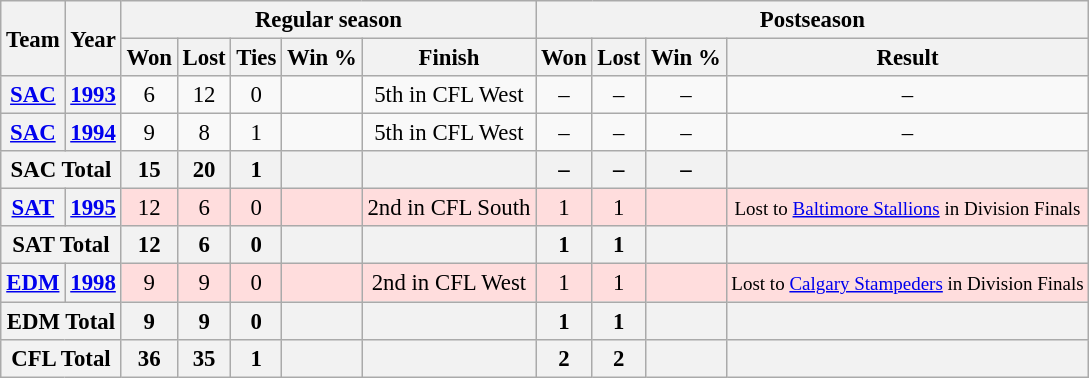<table class="wikitable" style="font-size: 95%; text-align:center;">
<tr>
<th rowspan="2">Team</th>
<th rowspan="2">Year</th>
<th colspan="5">Regular season</th>
<th colspan="4">Postseason</th>
</tr>
<tr>
<th>Won</th>
<th>Lost</th>
<th>Ties</th>
<th>Win %</th>
<th>Finish</th>
<th>Won</th>
<th>Lost</th>
<th>Win %</th>
<th>Result</th>
</tr>
<tr>
<th><a href='#'>SAC</a></th>
<th><a href='#'>1993</a></th>
<td>6</td>
<td>12</td>
<td>0</td>
<td></td>
<td>5th in CFL West</td>
<td>–</td>
<td>–</td>
<td>–</td>
<td>–</td>
</tr>
<tr>
<th><a href='#'>SAC</a></th>
<th><a href='#'>1994</a></th>
<td>9</td>
<td>8</td>
<td>1</td>
<td></td>
<td>5th in CFL West</td>
<td>–</td>
<td>–</td>
<td>–</td>
<td>–</td>
</tr>
<tr>
<th colspan="2">SAC Total</th>
<th>15</th>
<th>20</th>
<th>1</th>
<th></th>
<th></th>
<th>–</th>
<th>–</th>
<th>–</th>
<th></th>
</tr>
<tr style="background:#fdd;">
<th><a href='#'>SAT</a></th>
<th><a href='#'>1995</a></th>
<td>12</td>
<td>6</td>
<td>0</td>
<td></td>
<td>2nd in CFL South</td>
<td>1</td>
<td>1</td>
<td></td>
<td><small>Lost to <a href='#'>Baltimore Stallions</a> in Division Finals</small></td>
</tr>
<tr>
<th colspan="2">SAT Total</th>
<th>12</th>
<th>6</th>
<th>0</th>
<th></th>
<th></th>
<th>1</th>
<th>1</th>
<th></th>
<th></th>
</tr>
<tr style="background:#fdd;">
<th><a href='#'>EDM</a></th>
<th><a href='#'>1998</a></th>
<td>9</td>
<td>9</td>
<td>0</td>
<td></td>
<td>2nd in CFL West</td>
<td>1</td>
<td>1</td>
<td></td>
<td><small>Lost to <a href='#'>Calgary Stampeders</a> in Division Finals</small></td>
</tr>
<tr>
<th colspan="2">EDM Total</th>
<th>9</th>
<th>9</th>
<th>0</th>
<th></th>
<th></th>
<th>1</th>
<th>1</th>
<th></th>
<th></th>
</tr>
<tr>
<th colspan="2">CFL Total</th>
<th>36</th>
<th>35</th>
<th>1</th>
<th></th>
<th></th>
<th>2</th>
<th>2</th>
<th></th>
<th></th>
</tr>
</table>
